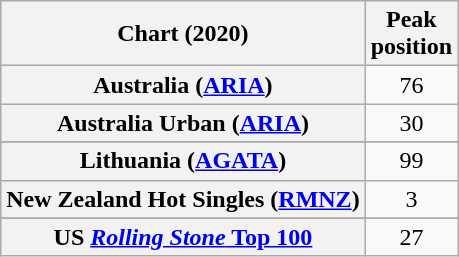<table class="wikitable sortable plainrowheaders" style="text-align:center">
<tr>
<th scope="col">Chart (2020)</th>
<th scope="col">Peak<br>position</th>
</tr>
<tr>
<th scope="row">Australia (<a href='#'>ARIA</a>)</th>
<td>76</td>
</tr>
<tr>
<th scope="row">Australia Urban (<a href='#'>ARIA</a>)</th>
<td>30</td>
</tr>
<tr>
</tr>
<tr>
</tr>
<tr>
</tr>
<tr>
<th scope="row">Lithuania (<a href='#'>AGATA</a>)</th>
<td>99</td>
</tr>
<tr>
<th scope="row">New Zealand Hot Singles (<a href='#'>RMNZ</a>)</th>
<td>3</td>
</tr>
<tr>
</tr>
<tr>
</tr>
<tr>
</tr>
<tr>
</tr>
<tr>
</tr>
<tr>
<th scope="row">US <a href='#'><em>Rolling Stone</em> Top 100</a></th>
<td>27</td>
</tr>
</table>
